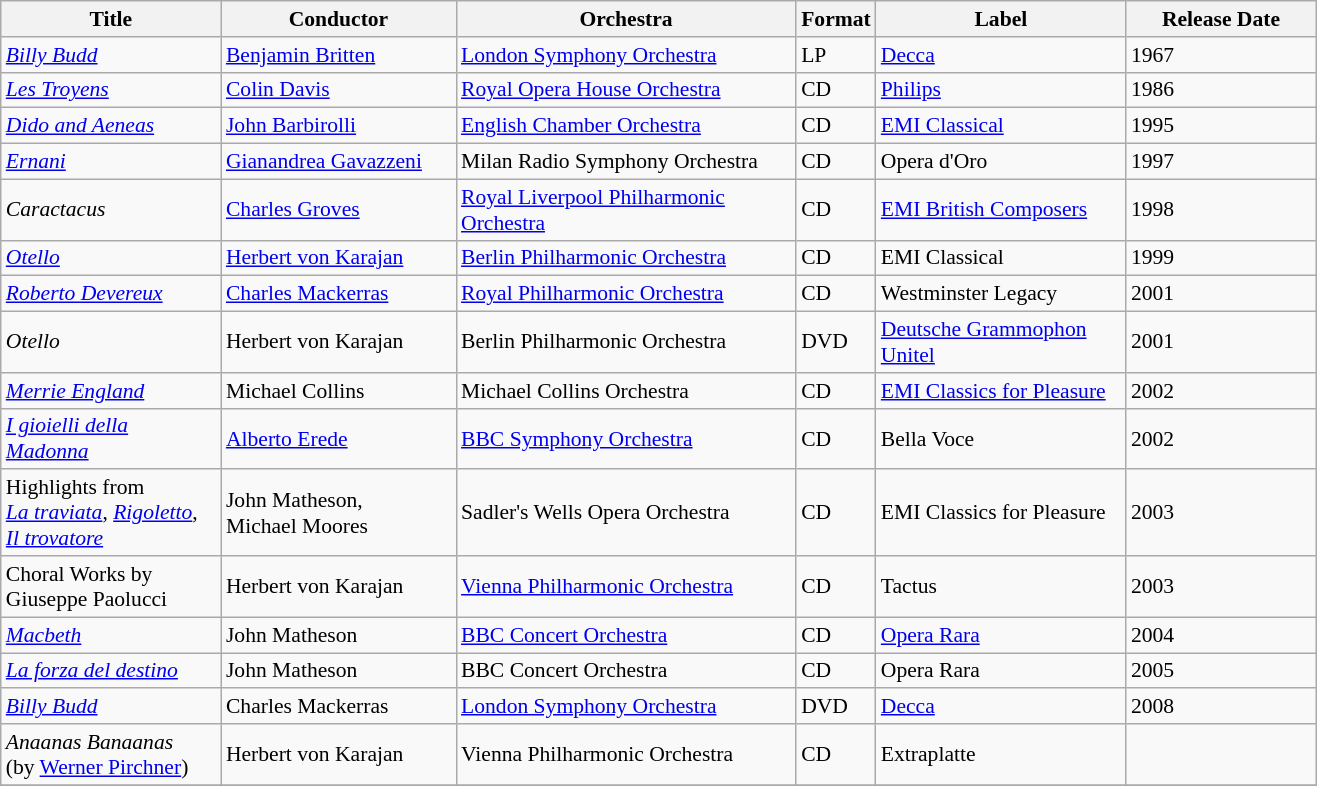<table class="wikitable sortable" style="font-size: 90%;">
<tr>
<th style="width:140px">Title</th>
<th style="width:150px">Conductor</th>
<th style="width:220px">Orchestra</th>
<th style="width:10px">Format</th>
<th style="width:160px">Label</th>
<th style="width:120px">Release Date</th>
</tr>
<tr>
<td><em><a href='#'>Billy Budd</a></em></td>
<td><a href='#'>Benjamin Britten</a></td>
<td><a href='#'>London Symphony Orchestra</a></td>
<td>LP</td>
<td><a href='#'>Decca</a></td>
<td>1967</td>
</tr>
<tr>
<td><em><a href='#'>Les Troyens</a></em></td>
<td><a href='#'>Colin Davis</a></td>
<td><a href='#'>Royal Opera House Orchestra</a></td>
<td>CD</td>
<td><a href='#'>Philips</a></td>
<td>1986</td>
</tr>
<tr>
<td><em><a href='#'>Dido and Aeneas</a></em></td>
<td><a href='#'>John Barbirolli</a></td>
<td><a href='#'>English Chamber Orchestra</a></td>
<td>CD</td>
<td><a href='#'>EMI Classical</a></td>
<td>1995</td>
</tr>
<tr>
<td><em><a href='#'>Ernani</a></em></td>
<td><a href='#'>Gianandrea Gavazzeni</a></td>
<td>Milan Radio Symphony Orchestra</td>
<td>CD</td>
<td>Opera d'Oro</td>
<td>1997</td>
</tr>
<tr>
<td><em>Caractacus</em></td>
<td><a href='#'>Charles Groves</a></td>
<td><a href='#'>Royal Liverpool Philharmonic Orchestra</a></td>
<td>CD</td>
<td><a href='#'>EMI British Composers</a></td>
<td>1998</td>
</tr>
<tr>
<td><em><a href='#'>Otello</a></em></td>
<td><a href='#'>Herbert von Karajan</a></td>
<td><a href='#'>Berlin Philharmonic Orchestra</a></td>
<td>CD</td>
<td>EMI Classical</td>
<td>1999</td>
</tr>
<tr>
<td><em><a href='#'>Roberto Devereux</a></em></td>
<td><a href='#'>Charles Mackerras</a></td>
<td><a href='#'>Royal Philharmonic Orchestra</a></td>
<td>CD</td>
<td>Westminster Legacy</td>
<td>2001</td>
</tr>
<tr>
<td><em>Otello</em></td>
<td>Herbert von Karajan</td>
<td>Berlin Philharmonic Orchestra</td>
<td>DVD</td>
<td><a href='#'>Deutsche Grammophon Unitel</a></td>
<td>2001</td>
</tr>
<tr>
<td><em><a href='#'>Merrie England</a></em></td>
<td>Michael Collins</td>
<td>Michael Collins Orchestra</td>
<td>CD</td>
<td><a href='#'>EMI Classics for Pleasure</a></td>
<td>2002</td>
</tr>
<tr>
<td><em><a href='#'>I gioielli della Madonna</a></em></td>
<td><a href='#'>Alberto Erede</a></td>
<td><a href='#'>BBC Symphony Orchestra</a></td>
<td>CD</td>
<td>Bella Voce</td>
<td>2002</td>
</tr>
<tr>
<td>Highlights from<br><em><a href='#'>La traviata</a></em>, <em><a href='#'>Rigoletto</a></em>,<br><em><a href='#'>Il trovatore</a></em></td>
<td>John Matheson,<br>Michael Moores</td>
<td>Sadler's Wells Opera Orchestra</td>
<td>CD</td>
<td>EMI Classics for Pleasure</td>
<td>2003</td>
</tr>
<tr>
<td>Choral Works by Giuseppe Paolucci</td>
<td>Herbert von Karajan</td>
<td><a href='#'>Vienna Philharmonic Orchestra</a></td>
<td>CD</td>
<td>Tactus</td>
<td>2003</td>
</tr>
<tr>
<td><em><a href='#'>Macbeth</a></em></td>
<td>John Matheson</td>
<td><a href='#'>BBC Concert Orchestra</a></td>
<td>CD</td>
<td><a href='#'>Opera Rara</a></td>
<td>2004</td>
</tr>
<tr>
<td><em><a href='#'>La forza del destino</a></em></td>
<td>John Matheson</td>
<td>BBC Concert Orchestra</td>
<td>CD</td>
<td>Opera Rara</td>
<td>2005</td>
</tr>
<tr>
<td><em><a href='#'>Billy Budd</a></em></td>
<td>Charles Mackerras</td>
<td><a href='#'>London Symphony Orchestra</a></td>
<td>DVD</td>
<td><a href='#'>Decca</a></td>
<td>2008</td>
</tr>
<tr>
<td><em>Anaanas Banaanas</em><br>(by <a href='#'>Werner Pirchner</a>)</td>
<td>Herbert von Karajan</td>
<td>Vienna Philharmonic Orchestra</td>
<td>CD</td>
<td>Extraplatte</td>
<td></td>
</tr>
<tr>
</tr>
</table>
